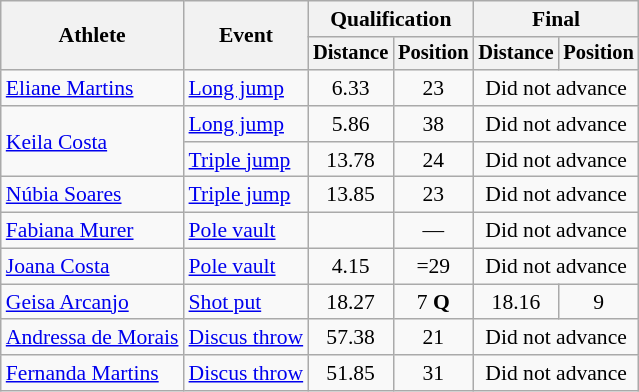<table class=wikitable style="font-size:90%">
<tr>
<th rowspan="2">Athlete</th>
<th rowspan="2">Event</th>
<th colspan="2">Qualification</th>
<th colspan="2">Final</th>
</tr>
<tr style="font-size:95%">
<th>Distance</th>
<th>Position</th>
<th>Distance</th>
<th>Position</th>
</tr>
<tr align=center>
<td align=left><a href='#'>Eliane Martins</a></td>
<td align=left><a href='#'>Long jump</a></td>
<td>6.33</td>
<td>23</td>
<td colspan=2>Did not advance</td>
</tr>
<tr align=center>
<td align=left rowspan=2><a href='#'>Keila Costa</a></td>
<td align=left><a href='#'>Long jump</a></td>
<td>5.86</td>
<td>38</td>
<td colspan=2>Did not advance</td>
</tr>
<tr align=center>
<td align=left><a href='#'>Triple jump</a></td>
<td>13.78</td>
<td>24</td>
<td colspan=2>Did not advance</td>
</tr>
<tr align=center>
<td align=left><a href='#'>Núbia Soares</a></td>
<td align=left><a href='#'>Triple jump</a></td>
<td>13.85</td>
<td>23</td>
<td colspan=2>Did not advance</td>
</tr>
<tr align=center>
<td align=left><a href='#'>Fabiana Murer</a></td>
<td align=left><a href='#'>Pole vault</a></td>
<td></td>
<td>—</td>
<td colspan=2>Did not advance</td>
</tr>
<tr align=center>
<td align=left><a href='#'>Joana Costa</a></td>
<td align=left><a href='#'>Pole vault</a></td>
<td>4.15</td>
<td>=29</td>
<td colspan=2>Did not advance</td>
</tr>
<tr align=center>
<td align=left><a href='#'>Geisa Arcanjo</a></td>
<td align=left><a href='#'>Shot put</a></td>
<td>18.27</td>
<td>7 <strong>Q</strong></td>
<td>18.16</td>
<td>9</td>
</tr>
<tr align=center>
<td align=left><a href='#'>Andressa de Morais</a></td>
<td align=left><a href='#'>Discus throw</a></td>
<td>57.38</td>
<td>21</td>
<td colspan=2>Did not advance</td>
</tr>
<tr align=center>
<td align=left><a href='#'>Fernanda Martins</a></td>
<td align=left><a href='#'>Discus throw</a></td>
<td>51.85</td>
<td>31</td>
<td colspan=2>Did not advance</td>
</tr>
</table>
